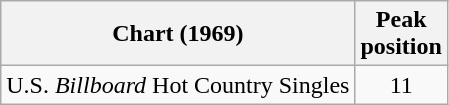<table class="wikitable">
<tr>
<th align="left">Chart (1969)</th>
<th align="center">Peak<br>position</th>
</tr>
<tr>
<td align="left">U.S. <em>Billboard</em> Hot Country Singles</td>
<td align="center">11</td>
</tr>
</table>
